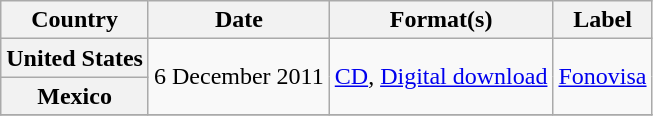<table class="wikitable plainrowheaders">
<tr>
<th scope="col">Country</th>
<th scope="col">Date</th>
<th scope="col">Format(s)</th>
<th scope="col">Label</th>
</tr>
<tr>
<th scope="row">United States</th>
<td rowspan="2">6 December 2011</td>
<td rowspan="2"><a href='#'>CD</a>, <a href='#'>Digital download</a></td>
<td rowspan="2"><a href='#'>Fonovisa</a></td>
</tr>
<tr>
<th scope="row">Mexico</th>
</tr>
<tr>
</tr>
</table>
